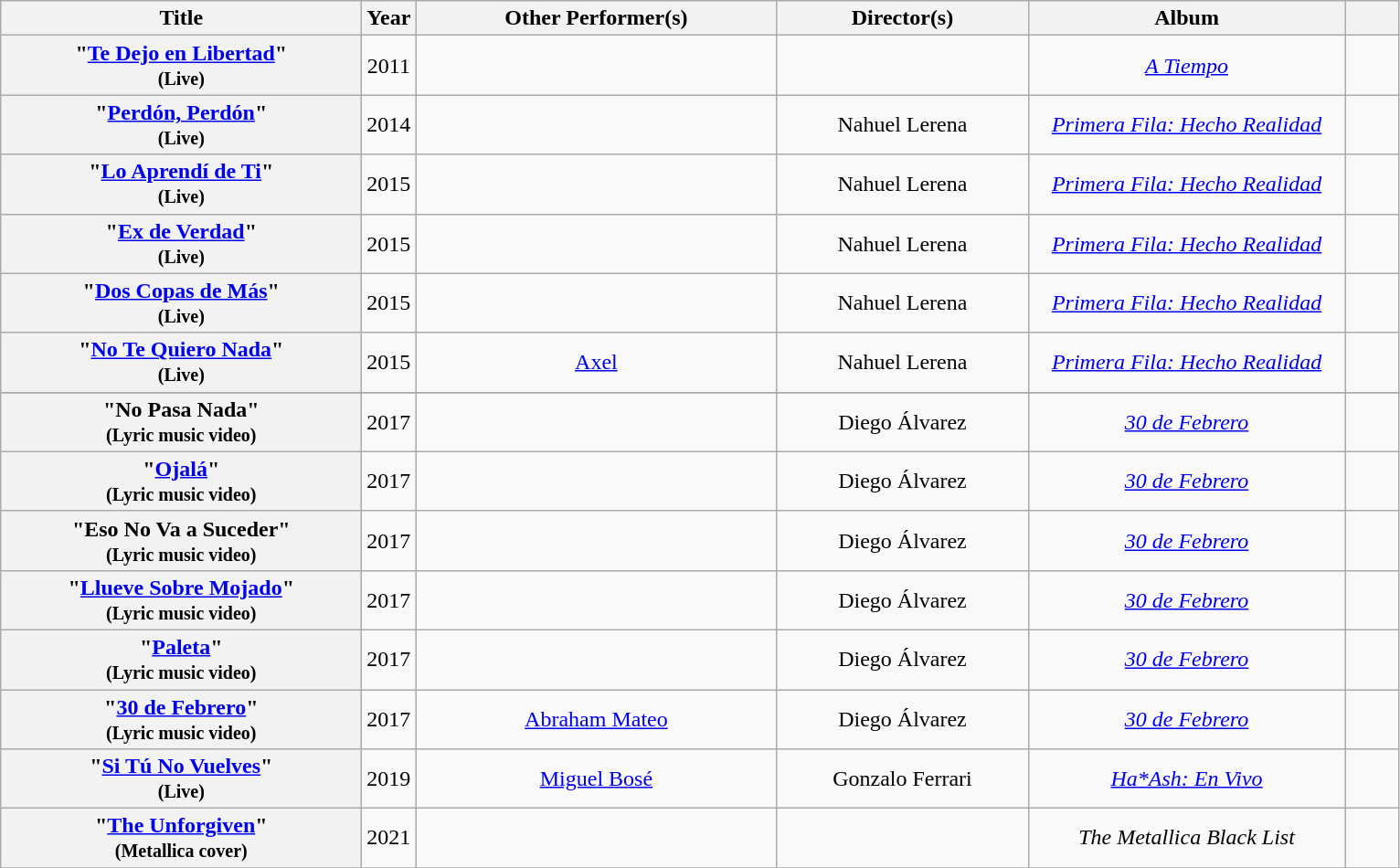<table class="wikitable sortable plainrowheaders" style="text-align: center;">
<tr>
<th scope="col" style="width: 16em;">Title</th>
<th scope="col">Year</th>
<th scope="col" style="width: 16em;">Other Performer(s)</th>
<th scope="col" style="width: 11em;">Director(s)</th>
<th scope="col" style="width: 14em;">Album</th>
<th scope="col" style="width: 2em;" class="unsortable"></th>
</tr>
<tr>
<th scope="row">"<a href='#'>Te Dejo en Libertad</a>"<br><small>(Live)</small></th>
<td>2011</td>
<td></td>
<td></td>
<td><em><a href='#'>A Tiempo</a></em></td>
<td></td>
</tr>
<tr>
<th scope="row">"<a href='#'>Perdón, Perdón</a>"<br> <small>(Live)</small></th>
<td>2014</td>
<td></td>
<td>Nahuel Lerena</td>
<td><em><a href='#'>Primera Fila: Hecho Realidad</a></em></td>
<td></td>
</tr>
<tr>
<th scope="row">"<a href='#'>Lo Aprendí de Ti</a>"<br> <small>(Live)</small></th>
<td>2015</td>
<td></td>
<td>Nahuel Lerena</td>
<td><em><a href='#'>Primera Fila: Hecho Realidad</a></em></td>
<td></td>
</tr>
<tr>
<th scope="row">"<a href='#'>Ex de Verdad</a>"<br> <small>(Live)</small></th>
<td>2015</td>
<td></td>
<td>Nahuel Lerena</td>
<td><em><a href='#'>Primera Fila: Hecho Realidad</a></em></td>
<td></td>
</tr>
<tr>
<th scope="row">"<a href='#'>Dos Copas de Más</a>"<br> <small>(Live)</small></th>
<td>2015</td>
<td></td>
<td>Nahuel Lerena</td>
<td><em><a href='#'>Primera Fila: Hecho Realidad</a></em></td>
<td></td>
</tr>
<tr>
<th scope="row">"<a href='#'>No Te Quiero Nada</a>"<br> <small>(Live)</small></th>
<td>2015</td>
<td><a href='#'>Axel</a></td>
<td>Nahuel Lerena</td>
<td><em><a href='#'>Primera Fila: Hecho Realidad</a></em></td>
<td></td>
</tr>
<tr>
</tr>
<tr>
<th scope="row">"No Pasa Nada" <br><small>(Lyric music video)</small></th>
<td>2017</td>
<td></td>
<td>Diego Álvarez</td>
<td><em><a href='#'>30 de Febrero</a></em></td>
<td></td>
</tr>
<tr>
<th scope="row">"<a href='#'>Ojalá</a>" <br><small>(Lyric music video)</small></th>
<td>2017</td>
<td></td>
<td>Diego Álvarez</td>
<td><em><a href='#'>30 de Febrero</a></em></td>
<td></td>
</tr>
<tr>
<th scope="row">"Eso No Va a Suceder" <br><small>(Lyric music video)</small></th>
<td>2017</td>
<td></td>
<td>Diego Álvarez</td>
<td><em><a href='#'>30 de Febrero</a></em></td>
<td></td>
</tr>
<tr>
<th scope="row">"<a href='#'>Llueve Sobre Mojado</a>" <br><small>(Lyric music video)</small></th>
<td>2017</td>
<td></td>
<td>Diego Álvarez</td>
<td><em><a href='#'>30 de Febrero</a></em></td>
<td></td>
</tr>
<tr>
<th scope="row">"<a href='#'>Paleta</a>" <br><small>(Lyric music video)</small></th>
<td>2017</td>
<td></td>
<td>Diego Álvarez</td>
<td><em><a href='#'>30 de Febrero</a></em></td>
<td></td>
</tr>
<tr>
<th scope="row">"<a href='#'>30 de Febrero</a>" <br><small>(Lyric music video)</small></th>
<td>2017</td>
<td><a href='#'>Abraham Mateo</a></td>
<td>Diego Álvarez</td>
<td><em><a href='#'>30 de Febrero</a></em></td>
<td></td>
</tr>
<tr>
<th scope="row">"<a href='#'>Si Tú No Vuelves</a>"<br> <small>(Live)</small></th>
<td>2019</td>
<td><a href='#'>Miguel Bosé</a></td>
<td>Gonzalo Ferrari</td>
<td><em><a href='#'>Ha*Ash: En Vivo</a></em></td>
<td></td>
</tr>
<tr>
<th scope="row">"<a href='#'>The Unforgiven</a>"<br><small>(Metallica cover)</small></th>
<td>2021</td>
<td></td>
<td></td>
<td><em>The Metallica Black List</em></td>
<td></td>
</tr>
<tr>
</tr>
</table>
